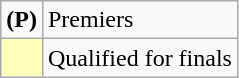<table class=wikitable>
<tr>
<td><strong>(P)</strong></td>
<td>Premiers</td>
</tr>
<tr>
<td bgcolor=FFFFBB></td>
<td>Qualified for finals</td>
</tr>
</table>
